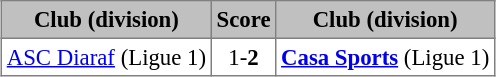<table align="center" cellpadding="3" cellspacing="0" border="1" style="font-size: 95%; border: gray solid 1px; border-collapse: collapse; text-align: center;">
<tr bgcolor="#CCCCCC" style="background-color: silver;">
<th>Club (division)</th>
<th>Score</th>
<th>Club (division)</th>
</tr>
<tr>
<td><a href='#'>ASC Diaraf</a> (Ligue 1)</td>
<td>1-<strong>2</strong></td>
<td><strong><a href='#'>Casa Sports</a></strong> (Ligue 1)</td>
</tr>
</table>
